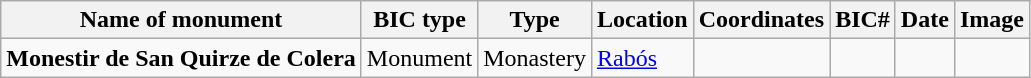<table class="wikitable">
<tr>
<th>Name of monument</th>
<th>BIC type</th>
<th>Type</th>
<th>Location</th>
<th>Coordinates</th>
<th>BIC#</th>
<th>Date</th>
<th>Image</th>
</tr>
<tr>
<td><strong>Monestir de San Quirze de Colera</strong></td>
<td>Monument</td>
<td>Monastery</td>
<td><a href='#'>Rabós</a></td>
<td></td>
<td></td>
<td></td>
<td></td>
</tr>
</table>
